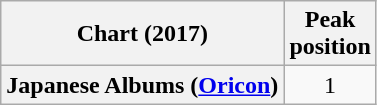<table class="wikitable sortable plainrowheaders" style="text-align:center">
<tr>
<th scope="col">Chart (2017)</th>
<th scope="col">Peak<br>position</th>
</tr>
<tr>
<th scope="row">Japanese Albums (<a href='#'>Oricon</a>)</th>
<td>1</td>
</tr>
</table>
